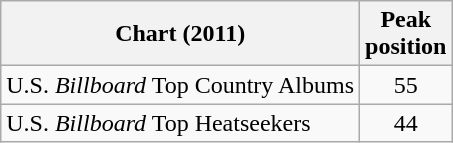<table class="wikitable">
<tr>
<th>Chart (2011)</th>
<th>Peak<br>position</th>
</tr>
<tr>
<td>U.S. <em>Billboard</em> Top Country Albums</td>
<td align="center">55</td>
</tr>
<tr>
<td>U.S. <em>Billboard</em> Top Heatseekers</td>
<td align="center">44</td>
</tr>
</table>
